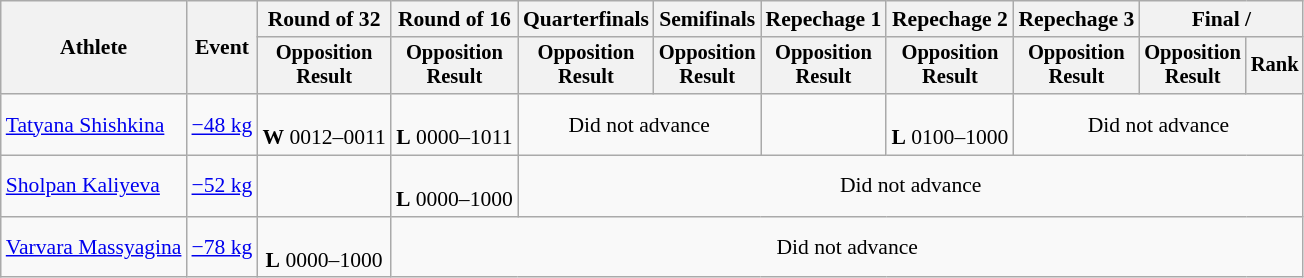<table class="wikitable" style="font-size:90%">
<tr>
<th rowspan="2">Athlete</th>
<th rowspan="2">Event</th>
<th>Round of 32</th>
<th>Round of 16</th>
<th>Quarterfinals</th>
<th>Semifinals</th>
<th>Repechage 1</th>
<th>Repechage 2</th>
<th>Repechage 3</th>
<th colspan=2>Final / </th>
</tr>
<tr style="font-size:95%">
<th>Opposition<br>Result</th>
<th>Opposition<br>Result</th>
<th>Opposition<br>Result</th>
<th>Opposition<br>Result</th>
<th>Opposition<br>Result</th>
<th>Opposition<br>Result</th>
<th>Opposition<br>Result</th>
<th>Opposition<br>Result</th>
<th>Rank</th>
</tr>
<tr align=center>
<td align=left><a href='#'>Tatyana Shishkina</a></td>
<td align=left><a href='#'>−48 kg</a></td>
<td><br><strong>W</strong> 0012–0011</td>
<td><br><strong>L</strong> 0000–1011</td>
<td colspan=2>Did not advance</td>
<td></td>
<td><br><strong>L</strong> 0100–1000</td>
<td colspan=3>Did not advance</td>
</tr>
<tr align=center>
<td align=left><a href='#'>Sholpan Kaliyeva</a></td>
<td align=left><a href='#'>−52 kg</a></td>
<td></td>
<td><br><strong>L</strong> 0000–1000</td>
<td colspan=7>Did not advance</td>
</tr>
<tr align=center>
<td align=left><a href='#'>Varvara Massyagina</a></td>
<td align=left><a href='#'>−78 kg</a></td>
<td><br><strong>L</strong> 0000–1000</td>
<td colspan=8>Did not advance</td>
</tr>
</table>
